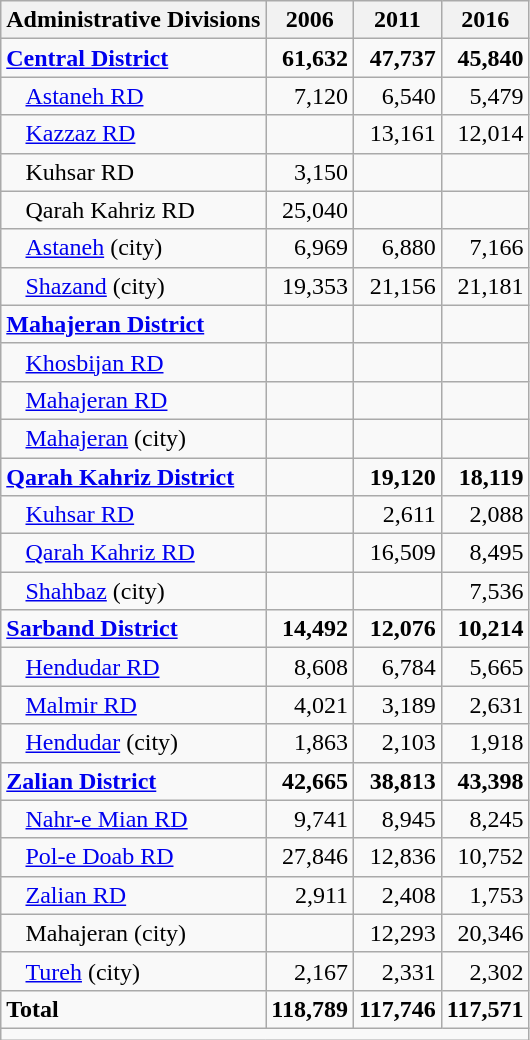<table class="wikitable">
<tr>
<th>Administrative Divisions</th>
<th>2006</th>
<th>2011</th>
<th>2016</th>
</tr>
<tr>
<td><strong><a href='#'>Central District</a></strong></td>
<td style="text-align: right;"><strong>61,632</strong></td>
<td style="text-align: right;"><strong>47,737</strong></td>
<td style="text-align: right;"><strong>45,840</strong></td>
</tr>
<tr>
<td style="padding-left: 1em;"><a href='#'>Astaneh RD</a></td>
<td style="text-align: right;">7,120</td>
<td style="text-align: right;">6,540</td>
<td style="text-align: right;">5,479</td>
</tr>
<tr>
<td style="padding-left: 1em;"><a href='#'>Kazzaz RD</a></td>
<td style="text-align: right;"></td>
<td style="text-align: right;">13,161</td>
<td style="text-align: right;">12,014</td>
</tr>
<tr>
<td style="padding-left: 1em;">Kuhsar RD</td>
<td style="text-align: right;">3,150</td>
<td style="text-align: right;"></td>
<td style="text-align: right;"></td>
</tr>
<tr>
<td style="padding-left: 1em;">Qarah Kahriz RD</td>
<td style="text-align: right;">25,040</td>
<td style="text-align: right;"></td>
<td style="text-align: right;"></td>
</tr>
<tr>
<td style="padding-left: 1em;"><a href='#'>Astaneh</a> (city)</td>
<td style="text-align: right;">6,969</td>
<td style="text-align: right;">6,880</td>
<td style="text-align: right;">7,166</td>
</tr>
<tr>
<td style="padding-left: 1em;"><a href='#'>Shazand</a> (city)</td>
<td style="text-align: right;">19,353</td>
<td style="text-align: right;">21,156</td>
<td style="text-align: right;">21,181</td>
</tr>
<tr>
<td><strong><a href='#'>Mahajeran District</a></strong></td>
<td style="text-align: right;"></td>
<td style="text-align: right;"></td>
<td style="text-align: right;"></td>
</tr>
<tr>
<td style="padding-left: 1em;"><a href='#'>Khosbijan RD</a></td>
<td style="text-align: right;"></td>
<td style="text-align: right;"></td>
<td style="text-align: right;"></td>
</tr>
<tr>
<td style="padding-left: 1em;"><a href='#'>Mahajeran RD</a></td>
<td style="text-align: right;"></td>
<td style="text-align: right;"></td>
<td style="text-align: right;"></td>
</tr>
<tr>
<td style="padding-left: 1em;"><a href='#'>Mahajeran</a> (city)</td>
<td style="text-align: right;"></td>
<td style="text-align: right;"></td>
<td style="text-align: right;"></td>
</tr>
<tr>
<td><strong><a href='#'>Qarah Kahriz District</a></strong></td>
<td style="text-align: right;"></td>
<td style="text-align: right;"><strong>19,120</strong></td>
<td style="text-align: right;"><strong>18,119</strong></td>
</tr>
<tr>
<td style="padding-left: 1em;"><a href='#'>Kuhsar RD</a></td>
<td style="text-align: right;"></td>
<td style="text-align: right;">2,611</td>
<td style="text-align: right;">2,088</td>
</tr>
<tr>
<td style="padding-left: 1em;"><a href='#'>Qarah Kahriz RD</a></td>
<td style="text-align: right;"></td>
<td style="text-align: right;">16,509</td>
<td style="text-align: right;">8,495</td>
</tr>
<tr>
<td style="padding-left: 1em;"><a href='#'>Shahbaz</a> (city)</td>
<td style="text-align: right;"></td>
<td style="text-align: right;"></td>
<td style="text-align: right;">7,536</td>
</tr>
<tr>
<td><strong><a href='#'>Sarband District</a></strong></td>
<td style="text-align: right;"><strong>14,492</strong></td>
<td style="text-align: right;"><strong>12,076</strong></td>
<td style="text-align: right;"><strong>10,214</strong></td>
</tr>
<tr>
<td style="padding-left: 1em;"><a href='#'>Hendudar RD</a></td>
<td style="text-align: right;">8,608</td>
<td style="text-align: right;">6,784</td>
<td style="text-align: right;">5,665</td>
</tr>
<tr>
<td style="padding-left: 1em;"><a href='#'>Malmir RD</a></td>
<td style="text-align: right;">4,021</td>
<td style="text-align: right;">3,189</td>
<td style="text-align: right;">2,631</td>
</tr>
<tr>
<td style="padding-left: 1em;"><a href='#'>Hendudar</a> (city)</td>
<td style="text-align: right;">1,863</td>
<td style="text-align: right;">2,103</td>
<td style="text-align: right;">1,918</td>
</tr>
<tr>
<td><strong><a href='#'>Zalian District</a></strong></td>
<td style="text-align: right;"><strong>42,665</strong></td>
<td style="text-align: right;"><strong>38,813</strong></td>
<td style="text-align: right;"><strong>43,398</strong></td>
</tr>
<tr>
<td style="padding-left: 1em;"><a href='#'>Nahr-e Mian RD</a></td>
<td style="text-align: right;">9,741</td>
<td style="text-align: right;">8,945</td>
<td style="text-align: right;">8,245</td>
</tr>
<tr>
<td style="padding-left: 1em;"><a href='#'>Pol-e Doab RD</a></td>
<td style="text-align: right;">27,846</td>
<td style="text-align: right;">12,836</td>
<td style="text-align: right;">10,752</td>
</tr>
<tr>
<td style="padding-left: 1em;"><a href='#'>Zalian RD</a></td>
<td style="text-align: right;">2,911</td>
<td style="text-align: right;">2,408</td>
<td style="text-align: right;">1,753</td>
</tr>
<tr>
<td style="padding-left: 1em;">Mahajeran (city)</td>
<td style="text-align: right;"></td>
<td style="text-align: right;">12,293</td>
<td style="text-align: right;">20,346</td>
</tr>
<tr>
<td style="padding-left: 1em;"><a href='#'>Tureh</a> (city)</td>
<td style="text-align: right;">2,167</td>
<td style="text-align: right;">2,331</td>
<td style="text-align: right;">2,302</td>
</tr>
<tr>
<td><strong>Total</strong></td>
<td style="text-align: right;"><strong>118,789</strong></td>
<td style="text-align: right;"><strong>117,746</strong></td>
<td style="text-align: right;"><strong>117,571</strong></td>
</tr>
<tr>
<td colspan=4></td>
</tr>
</table>
